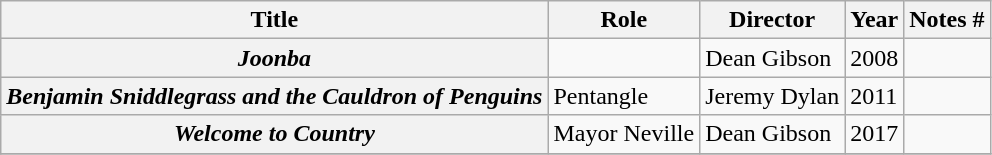<table class="wikitable plainrowheaders sortable">
<tr>
<th scope="col" class="unsortable">Title</th>
<th scope="col">Role</th>
<th scope="col">Director</th>
<th scope="col">Year</th>
<th scope="col" class="unsortable">Notes #</th>
</tr>
<tr>
<th scope="row"><em>Joonba</em></th>
<td></td>
<td>Dean Gibson</td>
<td>2008</td>
<td></td>
</tr>
<tr>
<th scope="row"><em>Benjamin Sniddlegrass and the Cauldron of Penguins</em></th>
<td>Pentangle</td>
<td>Jeremy Dylan</td>
<td>2011</td>
<td></td>
</tr>
<tr>
<th scope="row"><em>Welcome to Country</em></th>
<td>Mayor Neville</td>
<td>Dean Gibson</td>
<td>2017</td>
<td></td>
</tr>
<tr>
</tr>
</table>
